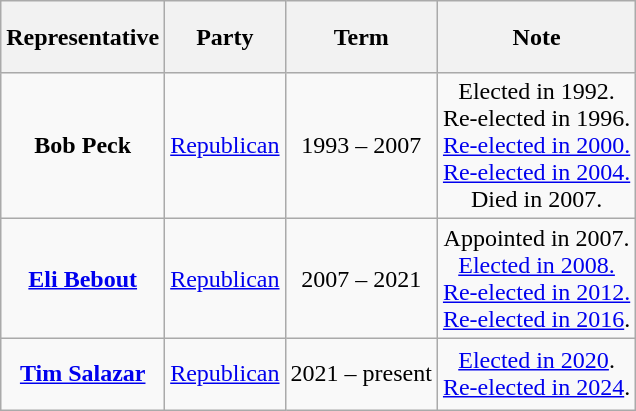<table class=wikitable style="text-align:center">
<tr style="height:3em">
<th>Representative</th>
<th>Party</th>
<th>Term</th>
<th>Note</th>
</tr>
<tr style="height:3em">
<td><strong>Bob Peck</strong></td>
<td><a href='#'>Republican</a></td>
<td>1993 – 2007</td>
<td>Elected in 1992.<br>Re-elected in 1996.<br><a href='#'>Re-elected in 2000.</a><br><a href='#'>Re-elected in 2004.</a><br>Died in 2007.</td>
</tr>
<tr style="height:3em">
<td><strong><a href='#'>Eli Bebout</a></strong></td>
<td><a href='#'>Republican</a></td>
<td>2007 – 2021</td>
<td>Appointed in 2007.<br><a href='#'>Elected in 2008.</a><br><a href='#'>Re-elected in 2012.</a><br><a href='#'>Re-elected in 2016</a>.</td>
</tr>
<tr style="height:3em">
<td><strong><a href='#'>Tim Salazar</a></strong></td>
<td><a href='#'>Republican</a></td>
<td>2021 – present</td>
<td><a href='#'>Elected in 2020</a>.<br><a href='#'>Re-elected in 2024</a>.</td>
</tr>
</table>
